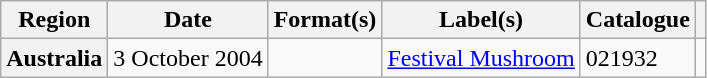<table class="wikitable plainrowheaders">
<tr>
<th>Region</th>
<th>Date</th>
<th>Format(s)</th>
<th>Label(s)</th>
<th>Catalogue</th>
<th></th>
</tr>
<tr>
<th scope="row">Australia</th>
<td>3 October 2004</td>
<td></td>
<td><a href='#'>Festival Mushroom</a></td>
<td>021932</td>
<td></td>
</tr>
</table>
